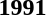<table>
<tr>
<td><strong>1991</strong><br></td>
</tr>
</table>
